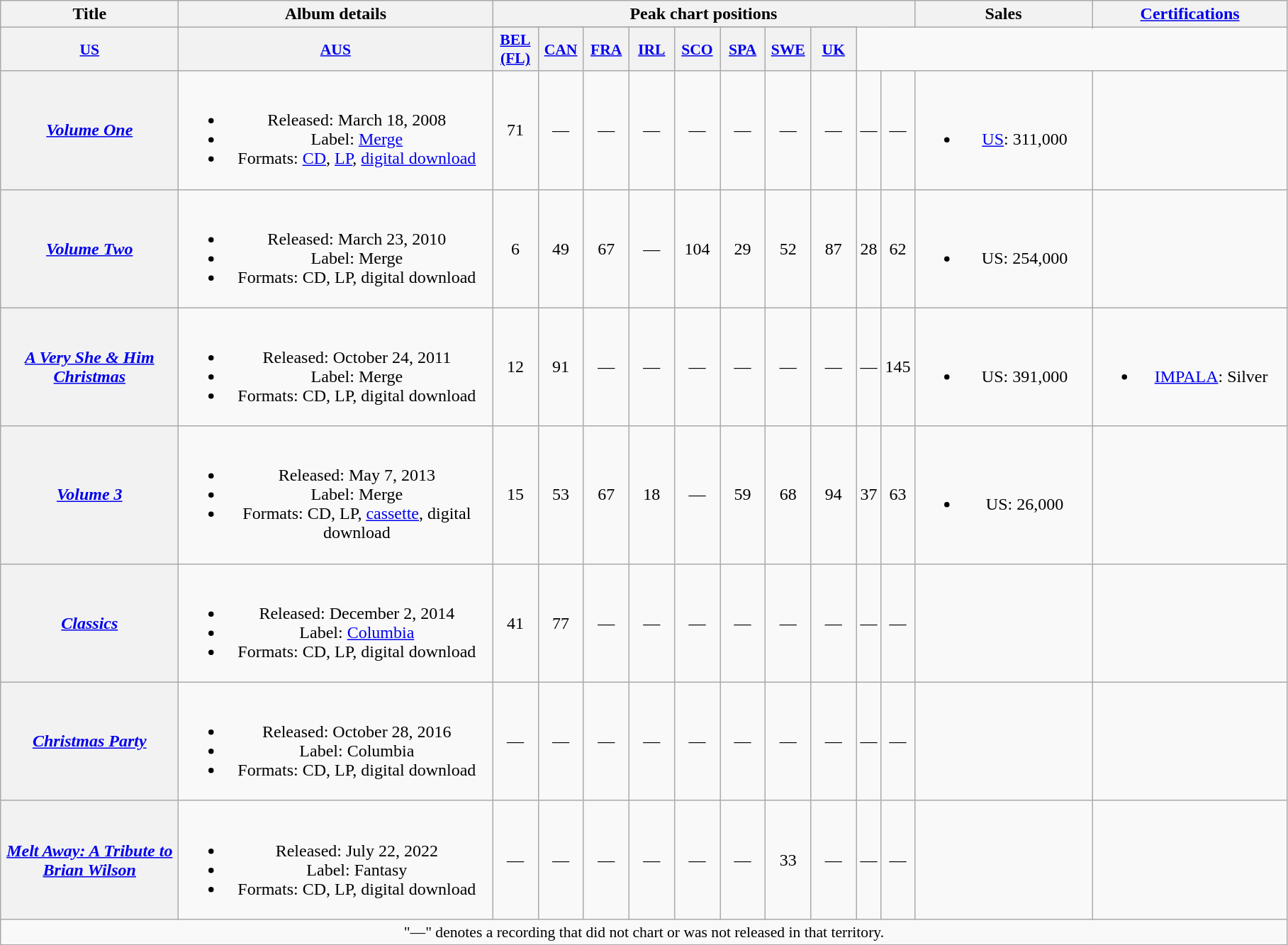<table class="wikitable plainrowheaders" style="text-align:center;">
<tr>
<th scope="col" rowspan="2" style="width:10em;">Title</th>
<th scope="col" rowspan="2" style="width:18em;">Album details</th>
<th colspan="10" scope="col">Peak chart positions</th>
<th scope="col" rowspan="2" style="width:10em;">Sales</th>
<th scope="col" rowspan="2" style="width:11em;"><a href='#'>Certifications</a></th>
</tr>
<tr style="font-size:smaller;">
</tr>
<tr>
<th scope="col" style="width:2.5em;font-size:90%;"><a href='#'>US</a><br></th>
<th scope="col" style="width:2.5em;font-size:90%;"><a href='#'>AUS</a><br></th>
<th scope="col" style="width:2.5em;font-size:90%;"><a href='#'>BEL<br>(FL)</a><br></th>
<th scope="col" style="width:2.5em;font-size:90%;"><a href='#'>CAN</a><br></th>
<th scope="col" style="width:2.5em;font-size:90%;"><a href='#'>FRA</a><br></th>
<th scope="col" style="width:2.5em;font-size:90%;"><a href='#'>IRL</a><br></th>
<th scope="col" style="width:2.5em;font-size:90%;"><a href='#'>SCO</a><br></th>
<th scope="col" style="width:2.5em;font-size:90%;"><a href='#'>SPA</a><br></th>
<th scope="col" style="width:2.5em;font-size:90%;"><a href='#'>SWE</a><br></th>
<th scope="col" style="width:2.5em;font-size:90%;"><a href='#'>UK</a><br></th>
</tr>
<tr>
<th scope="row"><em><a href='#'>Volume One</a></em></th>
<td><br><ul><li>Released: March 18, 2008</li><li>Label: <a href='#'>Merge</a></li><li>Formats: <a href='#'>CD</a>, <a href='#'>LP</a>, <a href='#'>digital download</a></li></ul></td>
<td>71</td>
<td>—</td>
<td>—</td>
<td>—</td>
<td>—</td>
<td>—</td>
<td>—</td>
<td>—</td>
<td>—</td>
<td>—</td>
<td><br><ul><li><a href='#'>US</a>: 311,000</li></ul></td>
<td></td>
</tr>
<tr>
<th scope="row"><em><a href='#'>Volume Two</a></em></th>
<td><br><ul><li>Released: March 23, 2010</li><li>Label: Merge</li><li>Formats: CD, LP, digital download</li></ul></td>
<td>6</td>
<td>49</td>
<td>67</td>
<td>—</td>
<td>104</td>
<td>29</td>
<td>52</td>
<td>87</td>
<td>28</td>
<td>62</td>
<td><br><ul><li>US: 254,000</li></ul></td>
<td></td>
</tr>
<tr>
<th scope="row"><em><a href='#'>A Very She & Him Christmas</a></em></th>
<td><br><ul><li>Released: October 24, 2011</li><li>Label: Merge</li><li>Formats: CD, LP, digital download</li></ul></td>
<td>12</td>
<td>91</td>
<td>—</td>
<td>—</td>
<td>—</td>
<td>—</td>
<td>—</td>
<td>—</td>
<td>—</td>
<td>145</td>
<td><br><ul><li>US: 391,000</li></ul></td>
<td><br><ul><li><a href='#'>IMPALA</a>: Silver</li></ul></td>
</tr>
<tr>
<th scope="row"><em><a href='#'>Volume 3</a></em></th>
<td><br><ul><li>Released: May 7, 2013</li><li>Label: Merge</li><li>Formats: CD, LP, <a href='#'>cassette</a>, digital download</li></ul></td>
<td>15</td>
<td>53</td>
<td>67</td>
<td>18</td>
<td>—</td>
<td>59</td>
<td>68</td>
<td>94</td>
<td>37</td>
<td>63</td>
<td><br><ul><li>US: 26,000</li></ul></td>
<td></td>
</tr>
<tr>
<th scope="row"><em><a href='#'>Classics</a></em></th>
<td><br><ul><li>Released: December 2, 2014</li><li>Label: <a href='#'>Columbia</a></li><li>Formats: CD, LP, digital download</li></ul></td>
<td>41</td>
<td>77</td>
<td>—</td>
<td>—</td>
<td>—</td>
<td>—</td>
<td>—</td>
<td>—</td>
<td>—</td>
<td>—</td>
<td></td>
<td></td>
</tr>
<tr>
<th scope="row"><em><a href='#'>Christmas Party</a></em></th>
<td><br><ul><li>Released: October 28, 2016</li><li>Label: Columbia</li><li>Formats: CD, LP, digital download</li></ul></td>
<td>—</td>
<td>—</td>
<td>—</td>
<td>—</td>
<td>—</td>
<td>—</td>
<td>—</td>
<td>—</td>
<td>—</td>
<td>—</td>
<td></td>
<td></td>
</tr>
<tr>
<th scope="row"><em><a href='#'>Melt Away: A Tribute to Brian Wilson</a></em></th>
<td><br><ul><li>Released: July 22, 2022</li><li>Label: Fantasy</li><li>Formats: CD, LP, digital download</li></ul></td>
<td>—</td>
<td>—</td>
<td>—</td>
<td>—</td>
<td>—</td>
<td>—</td>
<td>33</td>
<td>—</td>
<td>—</td>
<td>—</td>
<td></td>
<td></td>
</tr>
<tr>
<td colspan="14" style="font-size:90%">"—" denotes a recording that did not chart or was not released in that territory.</td>
</tr>
</table>
